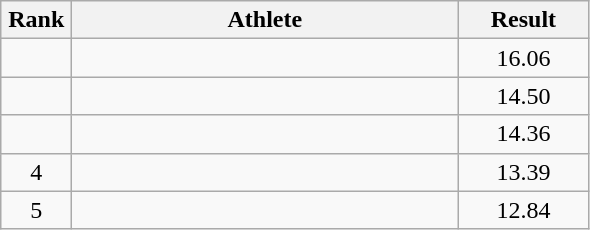<table class=wikitable style="text-align:center">
<tr>
<th width=40>Rank</th>
<th width=250>Athlete</th>
<th width=80>Result</th>
</tr>
<tr>
<td></td>
<td align=left></td>
<td>16.06</td>
</tr>
<tr>
<td></td>
<td align=left></td>
<td>14.50</td>
</tr>
<tr>
<td></td>
<td align=left></td>
<td>14.36</td>
</tr>
<tr>
<td>4</td>
<td align=left></td>
<td>13.39</td>
</tr>
<tr>
<td>5</td>
<td align=left></td>
<td>12.84</td>
</tr>
</table>
